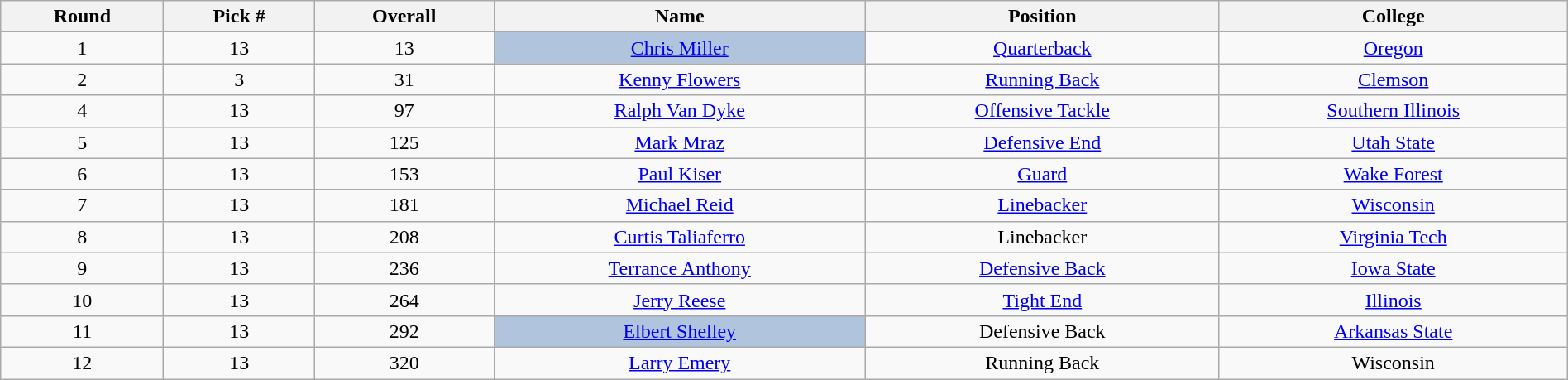<table class="wikitable sortable sortable" style="width: 100%; text-align:center">
<tr>
<th>Round</th>
<th>Pick #</th>
<th>Overall</th>
<th>Name</th>
<th>Position</th>
<th>College</th>
</tr>
<tr>
<td>1</td>
<td>13</td>
<td>13</td>
<td bgcolor=lightsteelblue><a href='#'>Chris Miller</a></td>
<td><a href='#'>Quarterback</a></td>
<td><a href='#'>Oregon</a></td>
</tr>
<tr>
<td>2</td>
<td>3</td>
<td>31</td>
<td><a href='#'>Kenny Flowers</a></td>
<td><a href='#'>Running Back</a></td>
<td><a href='#'>Clemson</a></td>
</tr>
<tr>
<td>4</td>
<td>13</td>
<td>97</td>
<td><a href='#'>Ralph Van Dyke</a></td>
<td><a href='#'>Offensive Tackle</a></td>
<td><a href='#'>Southern Illinois</a></td>
</tr>
<tr>
<td>5</td>
<td>13</td>
<td>125</td>
<td><a href='#'>Mark Mraz</a></td>
<td><a href='#'>Defensive End</a></td>
<td><a href='#'>Utah State</a></td>
</tr>
<tr>
<td>6</td>
<td>13</td>
<td>153</td>
<td><a href='#'>Paul Kiser</a></td>
<td><a href='#'>Guard</a></td>
<td><a href='#'>Wake Forest</a></td>
</tr>
<tr>
<td>7</td>
<td>13</td>
<td>181</td>
<td><a href='#'>Michael Reid</a></td>
<td><a href='#'>Linebacker</a></td>
<td><a href='#'>Wisconsin</a></td>
</tr>
<tr>
<td>8</td>
<td>13</td>
<td>208</td>
<td><a href='#'>Curtis Taliaferro</a></td>
<td>Linebacker</td>
<td><a href='#'>Virginia Tech</a></td>
</tr>
<tr>
<td>9</td>
<td>13</td>
<td>236</td>
<td><a href='#'>Terrance Anthony</a></td>
<td><a href='#'>Defensive Back</a></td>
<td><a href='#'>Iowa State</a></td>
</tr>
<tr>
<td>10</td>
<td>13</td>
<td>264</td>
<td><a href='#'>Jerry Reese</a></td>
<td><a href='#'>Tight End</a></td>
<td><a href='#'>Illinois</a></td>
</tr>
<tr>
<td>11</td>
<td>13</td>
<td>292</td>
<td bgcolor=lightsteelblue><a href='#'>Elbert Shelley</a></td>
<td>Defensive Back</td>
<td><a href='#'>Arkansas State</a></td>
</tr>
<tr>
<td>12</td>
<td>13</td>
<td>320</td>
<td><a href='#'>Larry Emery</a></td>
<td>Running Back</td>
<td>Wisconsin</td>
</tr>
</table>
